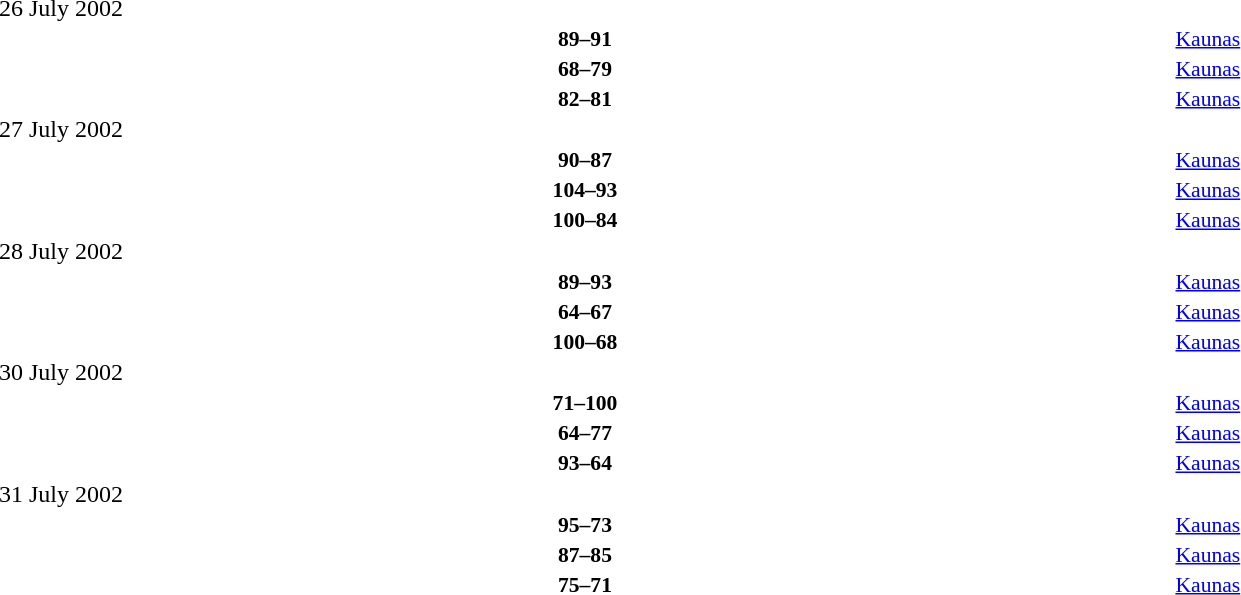<table style="width:100%;" cellspacing="1">
<tr>
<th width=25%></th>
<th width=3%></th>
<th width=6%></th>
<th width=3%></th>
<th width=25%></th>
</tr>
<tr>
<td>26 July 2002</td>
</tr>
<tr style=font-size:90%>
<td align=right><strong></strong></td>
<td></td>
<td align=center><strong>89–91</strong></td>
<td></td>
<td><strong></strong></td>
<td><a href='#'>Kaunas</a></td>
</tr>
<tr style=font-size:90%>
<td align=right><strong></strong></td>
<td></td>
<td align=center><strong>68–79</strong></td>
<td></td>
<td><strong></strong></td>
<td><a href='#'>Kaunas</a></td>
</tr>
<tr style=font-size:90%>
<td align=right><strong></strong></td>
<td></td>
<td align=center><strong>82–81</strong></td>
<td></td>
<td><strong></strong></td>
<td><a href='#'>Kaunas</a></td>
</tr>
<tr>
<td>27 July 2002</td>
</tr>
<tr style=font-size:90%>
<td align=right><strong></strong></td>
<td></td>
<td align=center><strong>90–87</strong></td>
<td></td>
<td><strong></strong></td>
<td><a href='#'>Kaunas</a></td>
</tr>
<tr style=font-size:90%>
<td align=right><strong></strong></td>
<td></td>
<td align=center><strong>104–93</strong></td>
<td></td>
<td><strong></strong></td>
<td><a href='#'>Kaunas</a></td>
</tr>
<tr style=font-size:90%>
<td align=right><strong></strong></td>
<td></td>
<td align=center><strong>100–84</strong></td>
<td></td>
<td><strong></strong></td>
<td><a href='#'>Kaunas</a></td>
</tr>
<tr>
<td>28 July 2002</td>
</tr>
<tr style=font-size:90%>
<td align=right><strong></strong></td>
<td></td>
<td align=center><strong>89–93</strong></td>
<td></td>
<td><strong></strong></td>
<td><a href='#'>Kaunas</a></td>
</tr>
<tr style=font-size:90%>
<td align=right><strong></strong></td>
<td></td>
<td align=center><strong>64–67</strong></td>
<td></td>
<td><strong></strong></td>
<td><a href='#'>Kaunas</a></td>
</tr>
<tr style=font-size:90%>
<td align=right><strong></strong></td>
<td></td>
<td align=center><strong>100–68</strong></td>
<td></td>
<td><strong></strong></td>
<td><a href='#'>Kaunas</a></td>
</tr>
<tr>
<td>30 July 2002</td>
</tr>
<tr style=font-size:90%>
<td align=right><strong></strong></td>
<td></td>
<td align=center><strong>71–100</strong></td>
<td></td>
<td><strong></strong></td>
<td><a href='#'>Kaunas</a></td>
</tr>
<tr style=font-size:90%>
<td align=right><strong></strong></td>
<td></td>
<td align=center><strong>64–77</strong></td>
<td></td>
<td><strong></strong></td>
<td><a href='#'>Kaunas</a></td>
</tr>
<tr style=font-size:90%>
<td align=right><strong></strong></td>
<td></td>
<td align=center><strong>93–64</strong></td>
<td></td>
<td><strong></strong></td>
<td><a href='#'>Kaunas</a></td>
</tr>
<tr>
<td>31 July 2002</td>
</tr>
<tr style=font-size:90%>
<td align=right><strong></strong></td>
<td></td>
<td align=center><strong>95–73</strong></td>
<td></td>
<td><strong></strong></td>
<td><a href='#'>Kaunas</a></td>
</tr>
<tr style=font-size:90%>
<td align=right><strong></strong></td>
<td></td>
<td align=center><strong>87–85</strong></td>
<td></td>
<td><strong></strong></td>
<td><a href='#'>Kaunas</a></td>
</tr>
<tr style=font-size:90%>
<td align=right><strong></strong></td>
<td></td>
<td align=center><strong>75–71</strong></td>
<td></td>
<td><strong></strong></td>
<td><a href='#'>Kaunas</a></td>
</tr>
</table>
